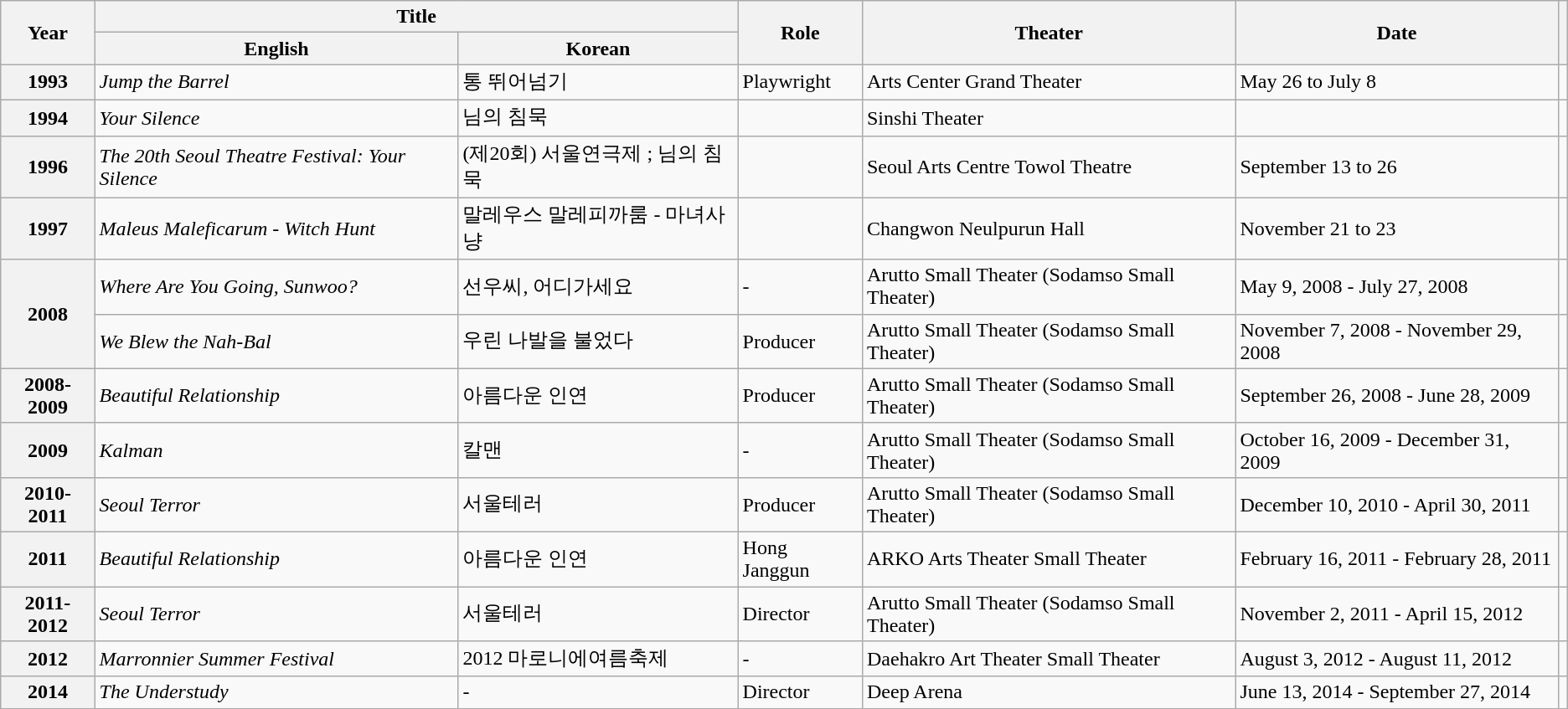<table class="wikitable sortable plainrowheaders">
<tr>
<th rowspan="2" scope="col">Year</th>
<th colspan="2" scope="col">Title</th>
<th rowspan="2" scope="col">Role</th>
<th rowspan="2" scope="col">Theater</th>
<th rowspan="2" scope="col" class="sortable">Date</th>
<th rowspan="2" scope="col" class="unsortable"></th>
</tr>
<tr>
<th>English</th>
<th>Korean</th>
</tr>
<tr>
<th scope="row">1993</th>
<td><em>Jump the Barrel</em></td>
<td>통 뛰어넘기</td>
<td>Playwright</td>
<td>Arts Center Grand Theater</td>
<td>May 26 to July 8</td>
<td></td>
</tr>
<tr>
<th scope="row">1994</th>
<td><em>Your Silence</em></td>
<td>님의 침묵</td>
<td></td>
<td>Sinshi Theater</td>
<td></td>
<td></td>
</tr>
<tr>
<th scope="row">1996</th>
<td><em>The 20th Seoul Theatre Festival: Your Silence</em></td>
<td>(제20회) 서울연극제 ; 님의 침묵</td>
<td></td>
<td>Seoul Arts Centre  Towol Theatre</td>
<td>September 13 to 26</td>
<td></td>
</tr>
<tr>
<th scope="row">1997</th>
<td><em>Maleus Maleficarum - Witch Hunt</em></td>
<td>말레우스 말레피까룸 - 마녀사냥</td>
<td></td>
<td>Changwon Neulpurun Hall</td>
<td>November 21 to 23</td>
<td></td>
</tr>
<tr>
<th rowspan="2" scope="row">2008</th>
<td><em>Where Are You Going, Sunwoo?</em></td>
<td>선우씨, 어디가세요</td>
<td>-</td>
<td>Arutto Small Theater (Sodamso Small Theater)</td>
<td>May 9, 2008 - July 27, 2008</td>
<td></td>
</tr>
<tr>
<td><em>We Blew the Nah-Bal</em></td>
<td>우린 나발을 불었다</td>
<td>Producer</td>
<td>Arutto Small Theater (Sodamso Small Theater)</td>
<td>November 7, 2008 - November 29, 2008</td>
<td></td>
</tr>
<tr>
<th scope="row">2008-2009</th>
<td><em>Beautiful Relationship</em></td>
<td>아름다운 인연</td>
<td>Producer</td>
<td>Arutto Small Theater (Sodamso Small Theater)</td>
<td>September 26, 2008 - June 28, 2009</td>
<td></td>
</tr>
<tr>
<th scope="row">2009</th>
<td><em>Kalman</em></td>
<td>칼맨</td>
<td>-</td>
<td>Arutto Small Theater (Sodamso Small Theater)</td>
<td>October 16, 2009 - December 31, 2009</td>
<td></td>
</tr>
<tr>
<th scope="row">2010-2011</th>
<td><em>Seoul Terror</em></td>
<td>서울테러</td>
<td>Producer</td>
<td>Arutto Small Theater (Sodamso Small Theater)</td>
<td>December 10, 2010 - April 30, 2011</td>
<td></td>
</tr>
<tr>
<th scope="row">2011</th>
<td><em>Beautiful Relationship</em></td>
<td>아름다운 인연</td>
<td>Hong Janggun</td>
<td>ARKO Arts Theater Small Theater</td>
<td>February 16, 2011 - February 28, 2011</td>
<td></td>
</tr>
<tr>
<th scope="row">2011-2012</th>
<td><em>Seoul Terror</em></td>
<td>서울테러</td>
<td>Director</td>
<td>Arutto Small Theater (Sodamso Small Theater)</td>
<td>November 2, 2011 - April 15, 2012</td>
<td></td>
</tr>
<tr>
<th scope="row">2012</th>
<td><em>Marronnier Summer Festival</em></td>
<td>2012 마로니에여름축제</td>
<td>-</td>
<td>Daehakro Art Theater Small Theater</td>
<td>August 3, 2012 - August 11, 2012</td>
<td></td>
</tr>
<tr>
<th scope="row">2014</th>
<td><em>The Understudy</em></td>
<td>-</td>
<td>Director</td>
<td>Deep Arena</td>
<td>June 13, 2014 - September 27, 2014</td>
<td></td>
</tr>
</table>
